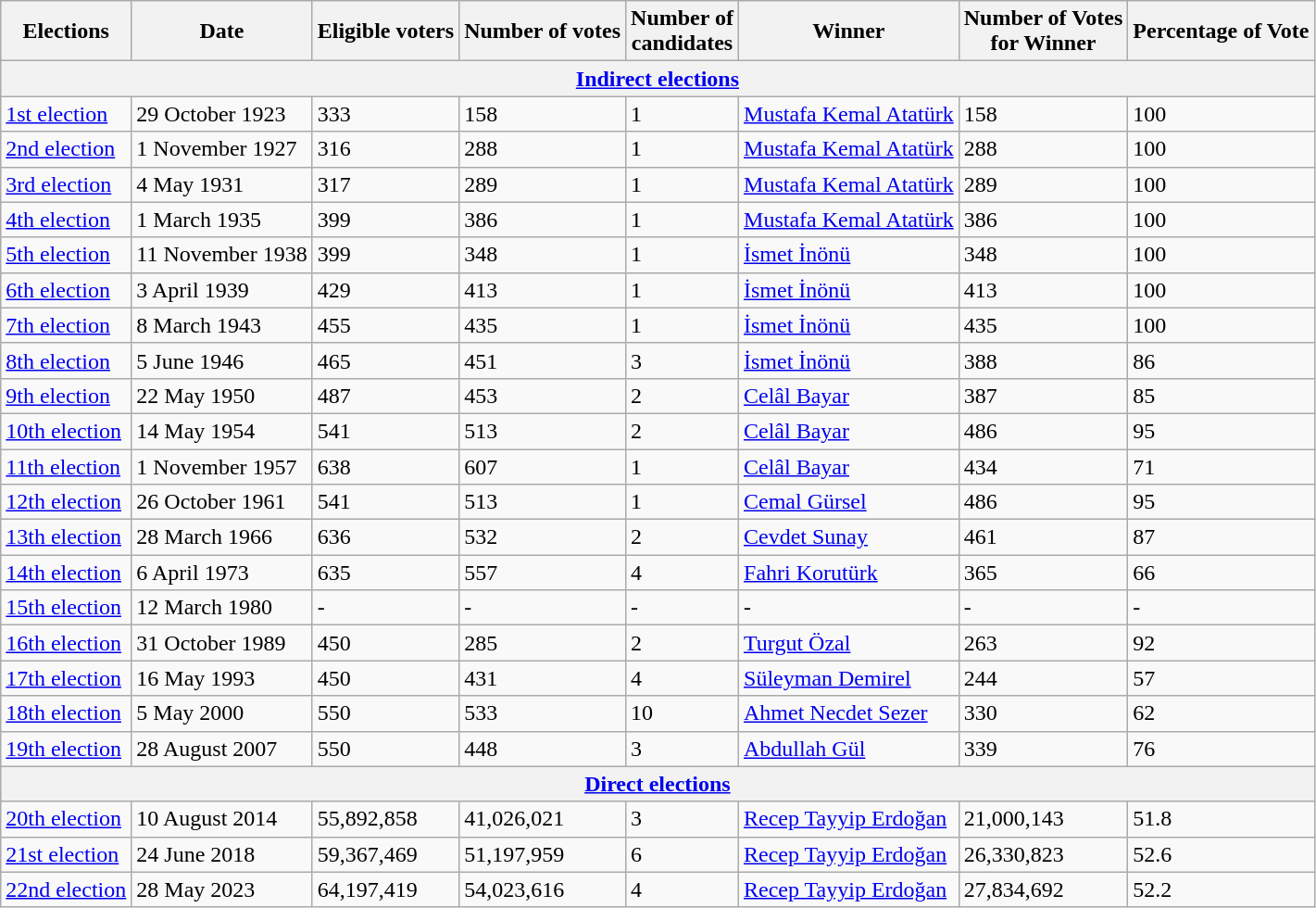<table class="wikitable">
<tr>
<th>Elections</th>
<th>Date</th>
<th>Eligible voters</th>
<th>Number of votes</th>
<th>Number of<br>candidates</th>
<th>Winner</th>
<th>Number of Votes<br>for Winner</th>
<th>Percentage of Vote</th>
</tr>
<tr>
<th colspan=8><a href='#'>Indirect elections</a></th>
</tr>
<tr>
<td><a href='#'>1st election</a></td>
<td>29 October 1923</td>
<td>333</td>
<td>158</td>
<td>1</td>
<td><a href='#'>Mustafa Kemal Atatürk</a></td>
<td>158</td>
<td>100</td>
</tr>
<tr>
<td><a href='#'>2nd election</a></td>
<td>1 November 1927</td>
<td>316</td>
<td>288</td>
<td>1</td>
<td><a href='#'>Mustafa Kemal Atatürk</a></td>
<td>288</td>
<td>100</td>
</tr>
<tr>
<td><a href='#'>3rd election</a></td>
<td>4 May 1931</td>
<td>317</td>
<td>289</td>
<td>1</td>
<td><a href='#'>Mustafa Kemal Atatürk</a></td>
<td>289</td>
<td>100</td>
</tr>
<tr>
<td><a href='#'>4th election</a></td>
<td>1 March 1935</td>
<td>399</td>
<td>386</td>
<td>1</td>
<td><a href='#'>Mustafa Kemal Atatürk</a></td>
<td>386</td>
<td>100</td>
</tr>
<tr>
<td><a href='#'>5th election</a></td>
<td>11 November 1938</td>
<td>399</td>
<td>348</td>
<td>1</td>
<td><a href='#'>İsmet İnönü</a></td>
<td>348</td>
<td>100</td>
</tr>
<tr>
<td><a href='#'>6th election</a></td>
<td>3 April 1939</td>
<td>429</td>
<td>413</td>
<td>1</td>
<td><a href='#'>İsmet İnönü</a></td>
<td>413</td>
<td>100</td>
</tr>
<tr>
<td><a href='#'>7th election</a></td>
<td>8 March 1943</td>
<td>455</td>
<td>435</td>
<td>1</td>
<td><a href='#'>İsmet İnönü</a></td>
<td>435</td>
<td>100</td>
</tr>
<tr>
<td><a href='#'>8th election</a></td>
<td>5 June 1946</td>
<td>465</td>
<td>451</td>
<td>3</td>
<td><a href='#'>İsmet İnönü</a></td>
<td>388</td>
<td>86</td>
</tr>
<tr>
<td><a href='#'>9th election</a></td>
<td>22 May 1950</td>
<td>487</td>
<td>453</td>
<td>2</td>
<td><a href='#'>Celâl Bayar</a></td>
<td>387</td>
<td>85</td>
</tr>
<tr>
<td><a href='#'>10th election</a></td>
<td>14 May 1954</td>
<td>541</td>
<td>513</td>
<td>2</td>
<td><a href='#'>Celâl Bayar</a></td>
<td>486</td>
<td>95</td>
</tr>
<tr>
<td><a href='#'>11th election</a></td>
<td>1 November 1957</td>
<td>638</td>
<td>607</td>
<td>1</td>
<td><a href='#'>Celâl Bayar</a></td>
<td>434</td>
<td>71</td>
</tr>
<tr>
<td><a href='#'>12th election</a></td>
<td>26 October 1961</td>
<td>541</td>
<td>513</td>
<td>1</td>
<td><a href='#'>Cemal Gürsel</a></td>
<td>486</td>
<td>95</td>
</tr>
<tr>
<td><a href='#'>13th election</a></td>
<td>28 March 1966</td>
<td>636</td>
<td>532</td>
<td>2</td>
<td><a href='#'>Cevdet Sunay</a></td>
<td>461</td>
<td>87</td>
</tr>
<tr>
<td><a href='#'>14th election</a></td>
<td>6 April 1973</td>
<td>635</td>
<td>557</td>
<td>4</td>
<td><a href='#'>Fahri Korutürk</a></td>
<td>365</td>
<td>66</td>
</tr>
<tr>
<td><a href='#'>15th election</a></td>
<td>12 March 1980</td>
<td>-</td>
<td>-</td>
<td>-</td>
<td>-</td>
<td>-</td>
<td>-</td>
</tr>
<tr>
<td><a href='#'>16th election</a></td>
<td>31 October 1989</td>
<td>450</td>
<td>285</td>
<td>2</td>
<td><a href='#'>Turgut Özal</a></td>
<td>263</td>
<td>92</td>
</tr>
<tr>
<td><a href='#'>17th election</a></td>
<td>16 May 1993</td>
<td>450</td>
<td>431</td>
<td>4</td>
<td><a href='#'>Süleyman Demirel</a></td>
<td>244</td>
<td>57</td>
</tr>
<tr>
<td><a href='#'>18th election</a></td>
<td>5 May 2000</td>
<td>550</td>
<td>533</td>
<td>10</td>
<td><a href='#'>Ahmet Necdet Sezer</a></td>
<td>330</td>
<td>62</td>
</tr>
<tr>
<td><a href='#'>19th election</a></td>
<td>28 August 2007</td>
<td>550</td>
<td>448</td>
<td>3</td>
<td><a href='#'>Abdullah Gül</a></td>
<td>339</td>
<td>76</td>
</tr>
<tr>
<th colspan=8><a href='#'>Direct elections</a></th>
</tr>
<tr>
<td><a href='#'>20th election</a></td>
<td>10 August 2014</td>
<td>55,892,858</td>
<td>41,026,021</td>
<td>3</td>
<td><a href='#'>Recep Tayyip Erdoğan</a></td>
<td>21,000,143</td>
<td>51.8</td>
</tr>
<tr>
<td><a href='#'>21st election</a></td>
<td>24 June 2018</td>
<td>59,367,469</td>
<td>51,197,959</td>
<td>6</td>
<td><a href='#'>Recep Tayyip Erdoğan</a></td>
<td>26,330,823</td>
<td>52.6</td>
</tr>
<tr>
<td><a href='#'>22nd election</a></td>
<td>28 May 2023</td>
<td>64,197,419</td>
<td>54,023,616</td>
<td>4</td>
<td><a href='#'>Recep Tayyip Erdoğan</a></td>
<td>27,834,692</td>
<td>52.2</td>
</tr>
</table>
